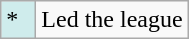<table class="wikitable">
<tr>
<td style="background:#CFECEC; width:1em">*</td>
<td>Led the league</td>
</tr>
</table>
